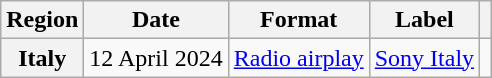<table class="wikitable plainrowheaders">
<tr>
<th scope="col">Region</th>
<th scope="col">Date</th>
<th scope="col">Format</th>
<th scope="col">Label</th>
<th scope="col"></th>
</tr>
<tr>
<th scope="row">Italy</th>
<td>12 April 2024</td>
<td><a href='#'>Radio airplay</a></td>
<td><a href='#'>Sony Italy</a></td>
<td style="text-align:center"></td>
</tr>
</table>
